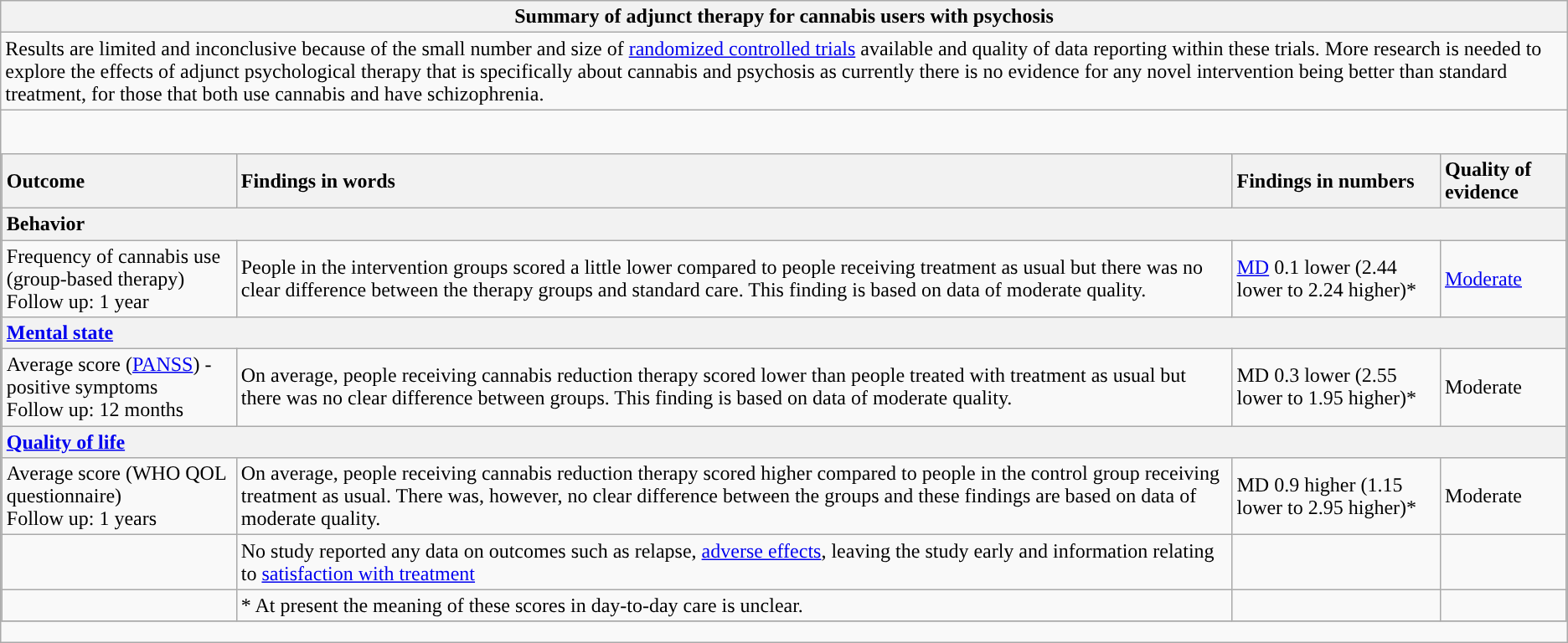<table class="wikitable">
<tr>
<th>Summary of adjunct therapy for cannabis users with psychosis</th>
</tr>
<tr>
<td>Results are limited and inconclusive because of the small number and size of <a href='#'>randomized controlled trials</a> available and quality of data reporting within these trials. More research is needed to explore the effects of adjunct psychological therapy that is specifically about cannabis and psychosis as currently there is no evidence for any novel intervention being better than standard treatment, for those that both use cannabis and have schizophrenia.</td>
</tr>
<tr>
<td style="padding:0;"><br><table class="wikitable collapsible collapsed" style="width:100%;">
<tr>
<th scope="col" style="text-align: left;">Outcome</th>
<th scope="col" style="text-align: left;">Findings in words</th>
<th scope="col" style="text-align: left;">Findings in numbers</th>
<th scope="col" style="text-align: left;">Quality of evidence</th>
</tr>
<tr>
<th colspan="4" style="text-align: left;">Behavior</th>
</tr>
<tr>
<td>Frequency of cannabis use<br>(group-based therapy)<br>Follow up: 1 year</td>
<td>People in the intervention groups scored a little lower compared to people receiving treatment as usual but there was no clear difference between the therapy groups and standard care. This finding is based on data of moderate quality.</td>
<td><a href='#'>MD</a> 0.1 lower (2.44 lower to 2.24 higher)*</td>
<td><a href='#'>Moderate</a></td>
</tr>
<tr>
<th colspan="4" style="text-align: left;"><a href='#'>Mental state</a></th>
</tr>
<tr>
<td>Average score (<a href='#'>PANSS</a>) - positive symptoms<br>Follow up: 12 months</td>
<td>On average, people receiving cannabis reduction therapy scored lower than people treated with treatment as usual but there was no clear difference between groups. This finding is based on data of moderate quality.</td>
<td>MD 0.3 lower (2.55 lower to 1.95 higher)*</td>
<td>Moderate</td>
</tr>
<tr>
<th colspan="4" style="text-align: left;"><a href='#'>Quality of life</a></th>
</tr>
<tr>
<td>Average score (WHO QOL questionnaire)<br>Follow up: 1 years</td>
<td>On average, people receiving cannabis reduction therapy scored higher compared to people in the control group receiving treatment as usual. There was, however, no clear difference between the groups and these findings are based on data of moderate quality.</td>
<td>MD 0.9 higher (1.15 lower to 2.95 higher)*</td>
<td>Moderate</td>
</tr>
<tr>
<td></td>
<td>No study reported any data on outcomes such as relapse, <a href='#'>adverse effects</a>, leaving the study early and information relating to <a href='#'>satisfaction with treatment</a></td>
<td></td>
<td></td>
</tr>
<tr>
<td></td>
<td>* At present the meaning of these scores in day-to-day care is unclear.</td>
<td></td>
<td></td>
</tr>
<tr>
</tr>
</table>
</td>
</tr>
</table>
